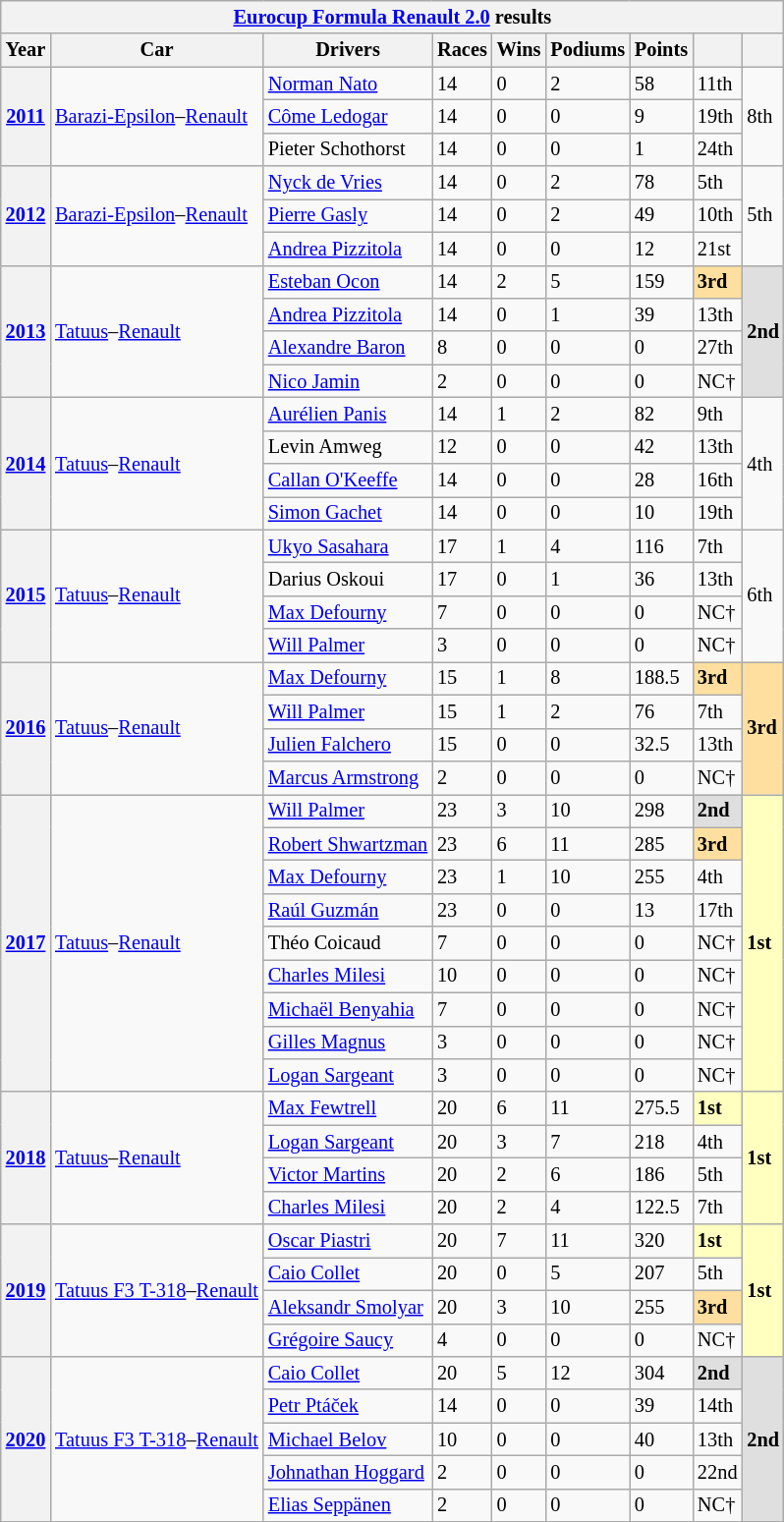<table class="wikitable" style="font-size:85%">
<tr>
<th colspan="10"><a href='#'>Eurocup Formula Renault 2.0</a> results</th>
</tr>
<tr>
<th>Year</th>
<th>Car</th>
<th>Drivers</th>
<th>Races</th>
<th>Wins</th>
<th>Podiums</th>
<th>Points</th>
<th></th>
<th></th>
</tr>
<tr>
<th rowspan=3><a href='#'>2011</a></th>
<td rowspan=3><a href='#'>Barazi-Epsilon</a>–<a href='#'>Renault</a></td>
<td> <a href='#'>Norman Nato</a></td>
<td>14</td>
<td>0</td>
<td>2</td>
<td>58</td>
<td>11th</td>
<td rowspan=3>8th</td>
</tr>
<tr>
<td> <a href='#'>Côme Ledogar</a></td>
<td>14</td>
<td>0</td>
<td>0</td>
<td>9</td>
<td>19th</td>
</tr>
<tr>
<td> Pieter Schothorst</td>
<td>14</td>
<td>0</td>
<td>0</td>
<td>1</td>
<td>24th</td>
</tr>
<tr>
<th rowspan=3><a href='#'>2012</a></th>
<td rowspan=3><a href='#'>Barazi-Epsilon</a>–<a href='#'>Renault</a></td>
<td> <a href='#'>Nyck de Vries</a></td>
<td>14</td>
<td>0</td>
<td>2</td>
<td>78</td>
<td>5th</td>
<td rowspan=3>5th</td>
</tr>
<tr>
<td> <a href='#'>Pierre Gasly</a></td>
<td>14</td>
<td>0</td>
<td>2</td>
<td>49</td>
<td>10th</td>
</tr>
<tr>
<td> <a href='#'>Andrea Pizzitola</a></td>
<td>14</td>
<td>0</td>
<td>0</td>
<td>12</td>
<td>21st</td>
</tr>
<tr>
<th rowspan=4><a href='#'>2013</a></th>
<td rowspan=4><a href='#'>Tatuus</a>–<a href='#'>Renault</a></td>
<td> <a href='#'>Esteban Ocon</a></td>
<td>14</td>
<td>2</td>
<td>5</td>
<td>159</td>
<td style="background:#FFDF9F;"><strong>3rd</strong></td>
<td rowspan=4 style="background:#DFDFDF;"><strong>2nd</strong></td>
</tr>
<tr>
<td> <a href='#'>Andrea Pizzitola</a></td>
<td>14</td>
<td>0</td>
<td>1</td>
<td>39</td>
<td>13th</td>
</tr>
<tr>
<td> <a href='#'>Alexandre Baron</a></td>
<td>8</td>
<td>0</td>
<td>0</td>
<td>0</td>
<td>27th</td>
</tr>
<tr>
<td> <a href='#'>Nico Jamin</a></td>
<td>2</td>
<td>0</td>
<td>0</td>
<td>0</td>
<td>NC†</td>
</tr>
<tr>
<th rowspan=4><a href='#'>2014</a></th>
<td rowspan=4><a href='#'>Tatuus</a>–<a href='#'>Renault</a></td>
<td> <a href='#'>Aurélien Panis</a></td>
<td>14</td>
<td>1</td>
<td>2</td>
<td>82</td>
<td>9th</td>
<td rowspan=4>4th</td>
</tr>
<tr>
<td> Levin Amweg</td>
<td>12</td>
<td>0</td>
<td>0</td>
<td>42</td>
<td>13th</td>
</tr>
<tr>
<td> <a href='#'>Callan O'Keeffe</a></td>
<td>14</td>
<td>0</td>
<td>0</td>
<td>28</td>
<td>16th</td>
</tr>
<tr>
<td> <a href='#'>Simon Gachet</a></td>
<td>14</td>
<td>0</td>
<td>0</td>
<td>10</td>
<td>19th</td>
</tr>
<tr>
<th rowspan=4><a href='#'>2015</a></th>
<td rowspan=4><a href='#'>Tatuus</a>–<a href='#'>Renault</a></td>
<td> <a href='#'>Ukyo Sasahara</a></td>
<td>17</td>
<td>1</td>
<td>4</td>
<td>116</td>
<td>7th</td>
<td rowspan=4>6th</td>
</tr>
<tr>
<td> Darius Oskoui</td>
<td>17</td>
<td>0</td>
<td>1</td>
<td>36</td>
<td>13th</td>
</tr>
<tr>
<td> <a href='#'>Max Defourny</a></td>
<td>7</td>
<td>0</td>
<td>0</td>
<td>0</td>
<td>NC†</td>
</tr>
<tr>
<td> <a href='#'>Will Palmer</a></td>
<td>3</td>
<td>0</td>
<td>0</td>
<td>0</td>
<td>NC†</td>
</tr>
<tr>
<th rowspan=4><a href='#'>2016</a></th>
<td rowspan=4><a href='#'>Tatuus</a>–<a href='#'>Renault</a></td>
<td> <a href='#'>Max Defourny</a></td>
<td>15</td>
<td>1</td>
<td>8</td>
<td>188.5</td>
<td style="background:#FFDF9F;"><strong>3rd</strong></td>
<td rowspan=4 style="background:#FFDF9F;"><strong>3rd</strong></td>
</tr>
<tr>
<td> <a href='#'>Will Palmer</a></td>
<td>15</td>
<td>1</td>
<td>2</td>
<td>76</td>
<td>7th</td>
</tr>
<tr>
<td> <a href='#'>Julien Falchero</a></td>
<td>15</td>
<td>0</td>
<td>0</td>
<td>32.5</td>
<td>13th</td>
</tr>
<tr>
<td> <a href='#'>Marcus Armstrong</a></td>
<td>2</td>
<td>0</td>
<td>0</td>
<td>0</td>
<td>NC†</td>
</tr>
<tr>
<th rowspan=9><a href='#'>2017</a></th>
<td rowspan=9><a href='#'>Tatuus</a>–<a href='#'>Renault</a></td>
<td> <a href='#'>Will Palmer</a></td>
<td>23</td>
<td>3</td>
<td>10</td>
<td>298</td>
<td style="background:#DFDFDF;"><strong>2nd</strong></td>
<td rowspan=9 style="background:#FFFFBF;"><strong>1st</strong></td>
</tr>
<tr>
<td> <a href='#'>Robert Shwartzman</a></td>
<td>23</td>
<td>6</td>
<td>11</td>
<td>285</td>
<td style="background:#FFDF9F;"><strong>3rd</strong></td>
</tr>
<tr>
<td> <a href='#'>Max Defourny</a></td>
<td>23</td>
<td>1</td>
<td>10</td>
<td>255</td>
<td>4th</td>
</tr>
<tr>
<td> <a href='#'>Raúl Guzmán</a></td>
<td>23</td>
<td>0</td>
<td>0</td>
<td>13</td>
<td>17th</td>
</tr>
<tr>
<td> Théo Coicaud</td>
<td>7</td>
<td>0</td>
<td>0</td>
<td>0</td>
<td>NC†</td>
</tr>
<tr>
<td> <a href='#'>Charles Milesi</a></td>
<td>10</td>
<td>0</td>
<td>0</td>
<td>0</td>
<td>NC†</td>
</tr>
<tr>
<td> <a href='#'>Michaël Benyahia</a></td>
<td>7</td>
<td>0</td>
<td>0</td>
<td>0</td>
<td>NC†</td>
</tr>
<tr>
<td> <a href='#'>Gilles Magnus</a></td>
<td>3</td>
<td>0</td>
<td>0</td>
<td>0</td>
<td>NC†</td>
</tr>
<tr>
<td> <a href='#'>Logan Sargeant</a></td>
<td>3</td>
<td>0</td>
<td>0</td>
<td>0</td>
<td>NC†</td>
</tr>
<tr>
<th rowspan=4><a href='#'>2018</a></th>
<td rowspan=4><a href='#'>Tatuus</a>–<a href='#'>Renault</a></td>
<td> <a href='#'>Max Fewtrell</a></td>
<td>20</td>
<td>6</td>
<td>11</td>
<td>275.5</td>
<td style="background:#FFFFBF;"><strong>1st</strong></td>
<td rowspan=4 style="background:#FFFFBF;"><strong>1st</strong></td>
</tr>
<tr>
<td> <a href='#'>Logan Sargeant</a></td>
<td>20</td>
<td>3</td>
<td>7</td>
<td>218</td>
<td>4th</td>
</tr>
<tr>
<td> <a href='#'>Victor Martins</a></td>
<td>20</td>
<td>2</td>
<td>6</td>
<td>186</td>
<td>5th</td>
</tr>
<tr>
<td> <a href='#'>Charles Milesi</a></td>
<td>20</td>
<td>2</td>
<td>4</td>
<td>122.5</td>
<td>7th</td>
</tr>
<tr>
<th rowspan="4"><a href='#'>2019</a></th>
<td rowspan="4"><a href='#'>Tatuus F3 T-318</a>–<a href='#'>Renault</a></td>
<td> <a href='#'>Oscar Piastri</a></td>
<td>20</td>
<td>7</td>
<td>11</td>
<td>320</td>
<td style="background:#FFFFBF;"><strong>1st</strong></td>
<td rowspan="4" style="background:#FFFFBF;"><strong>1st</strong></td>
</tr>
<tr>
<td> <a href='#'>Caio Collet</a></td>
<td>20</td>
<td>0</td>
<td>5</td>
<td>207</td>
<td>5th</td>
</tr>
<tr>
<td> <a href='#'>Aleksandr Smolyar</a></td>
<td>20</td>
<td>3</td>
<td>10</td>
<td>255</td>
<td style="background:#FFDF9F;"><strong>3rd</strong></td>
</tr>
<tr>
<td> <a href='#'>Grégoire Saucy</a></td>
<td>4</td>
<td>0</td>
<td>0</td>
<td>0</td>
<td>NC†</td>
</tr>
<tr>
<th rowspan="5"><a href='#'>2020</a></th>
<td rowspan="5"><a href='#'>Tatuus F3 T-318</a>–<a href='#'>Renault</a></td>
<td> <a href='#'>Caio Collet</a></td>
<td>20</td>
<td>5</td>
<td>12</td>
<td>304</td>
<td style="background:#DFDFDF;"><strong>2nd</strong></td>
<td rowspan="5" style="background:#DFDFDF;"><strong>2nd</strong></td>
</tr>
<tr>
<td> <a href='#'>Petr Ptáček</a></td>
<td>14</td>
<td>0</td>
<td>0</td>
<td>39</td>
<td>14th</td>
</tr>
<tr>
<td> <a href='#'>Michael Belov</a></td>
<td>10</td>
<td>0</td>
<td>0</td>
<td>40</td>
<td>13th</td>
</tr>
<tr>
<td> <a href='#'>Johnathan Hoggard</a></td>
<td>2</td>
<td>0</td>
<td>0</td>
<td>0</td>
<td>22nd</td>
</tr>
<tr>
<td> <a href='#'>Elias Seppänen</a></td>
<td>2</td>
<td>0</td>
<td>0</td>
<td>0</td>
<td>NC†</td>
</tr>
</table>
